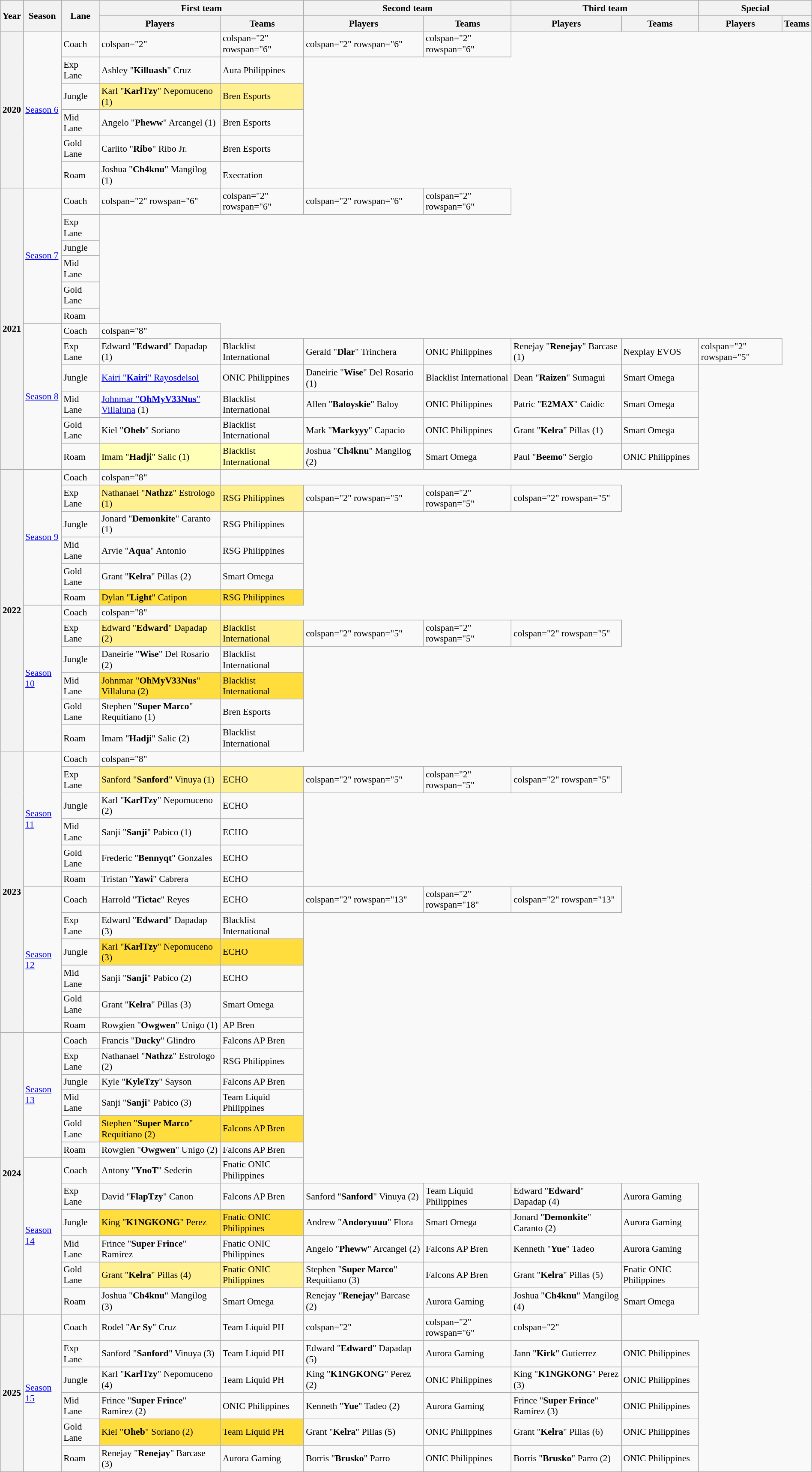<table class="wikitable" style="margin-left:auto; margin-right: auto; font-size:90%;">
<tr>
<th rowspan="2">Year</th>
<th rowspan="2">Season</th>
<th rowspan="2">Lane</th>
<th colspan="2">First team</th>
<th colspan="2">Second team</th>
<th colspan="2">Third team</th>
<th colspan="2">Special</th>
</tr>
<tr>
<th>Players</th>
<th>Teams</th>
<th>Players</th>
<th>Teams</th>
<th>Players</th>
<th>Teams</th>
<th>Players</th>
<th>Teams</th>
</tr>
<tr>
<th rowspan="6">2020</th>
<td rowspan="6"><a href='#'>Season 6</a></td>
<td>Coach</td>
<td>colspan="2" </td>
<td>colspan="2" rowspan="6" </td>
<td>colspan="2" rowspan="6" </td>
<td>colspan="2" rowspan="6" </td>
</tr>
<tr>
<td>Exp Lane</td>
<td>Ashley "<strong>Killuash</strong>" Cruz</td>
<td>Aura Philippines</td>
</tr>
<tr>
<td>Jungle</td>
<td style="background:#FFF192;">Karl "<strong>KarlTzy</strong>" Nepomuceno (1)</td>
<td style="background:#FFF192;">Bren Esports</td>
</tr>
<tr>
<td>Mid Lane</td>
<td>Angelo "<strong>Pheww</strong>" Arcangel (1)</td>
<td>Bren Esports</td>
</tr>
<tr>
<td>Gold Lane</td>
<td>Carlito "<strong>Ribo</strong>" Ribo Jr.</td>
<td>Bren Esports</td>
</tr>
<tr>
<td>Roam</td>
<td>Joshua "<strong>Ch4knu</strong>" Mangilog (1)</td>
<td>Execration</td>
</tr>
<tr>
<th rowspan="12">2021</th>
<td rowspan="6"><a href='#'>Season 7</a></td>
<td>Coach</td>
<td>colspan="2" rowspan="6" </td>
<td>colspan="2" rowspan="6" </td>
<td>colspan="2" rowspan="6" </td>
<td>colspan="2" rowspan="6" </td>
</tr>
<tr>
<td>Exp Lane</td>
</tr>
<tr>
<td>Jungle</td>
</tr>
<tr>
<td>Mid Lane</td>
</tr>
<tr>
<td>Gold Lane</td>
</tr>
<tr>
<td>Roam</td>
</tr>
<tr>
<td rowspan="6"><a href='#'>Season 8</a></td>
<td>Coach</td>
<td>colspan="8" </td>
</tr>
<tr>
<td>Exp Lane</td>
<td>Edward "<strong>Edward</strong>" Dapadap (1)</td>
<td>Blacklist International</td>
<td>Gerald "<strong>Dlar</strong>" Trinchera</td>
<td>ONIC Philippines</td>
<td>Renejay "<strong>Renejay</strong>" Barcase (1)</td>
<td>Nexplay EVOS</td>
<td>colspan="2" rowspan="5" </td>
</tr>
<tr>
<td>Jungle</td>
<td><a href='#'>Kairi "<strong>Kairi</strong>" Rayosdelsol</a></td>
<td>ONIC Philippines</td>
<td>Daneirie "<strong>Wise</strong>" Del Rosario (1)</td>
<td>Blacklist International</td>
<td>Dean "<strong>Raizen</strong>" Sumagui</td>
<td>Smart Omega</td>
</tr>
<tr>
<td>Mid Lane</td>
<td><a href='#'>Johnmar "<strong>OhMyV33Nus</strong>" Villaluna</a> (1)</td>
<td>Blacklist International</td>
<td>Allen "<strong>Baloyskie</strong>" Baloy</td>
<td>ONIC Philippines</td>
<td>Patric "<strong>E2MAX</strong>" Caidic</td>
<td>Smart Omega</td>
</tr>
<tr>
<td>Gold Lane</td>
<td>Kiel "<strong>Oheb</strong>" Soriano</td>
<td>Blacklist International</td>
<td>Mark "<strong>Markyyy</strong>" Capacio</td>
<td>ONIC Philippines</td>
<td>Grant "<strong>Kelra</strong>" Pillas (1)</td>
<td>Smart Omega</td>
</tr>
<tr>
<td>Roam</td>
<td style="background:#FFFFB7;">Imam "<strong>Hadji</strong>" Salic (1)</td>
<td style="background:#FFFFB7;">Blacklist International</td>
<td>Joshua "<strong>Ch4knu</strong>" Mangilog (2)</td>
<td>Smart Omega</td>
<td>Paul "<strong>Beemo</strong>" Sergio</td>
<td>ONIC Philippines</td>
</tr>
<tr>
<th rowspan="12">2022</th>
<td rowspan="6"><a href='#'>Season 9</a></td>
<td>Coach</td>
<td>colspan="8" </td>
</tr>
<tr>
<td>Exp Lane</td>
<td style="background:#FFF192;">Nathanael "<strong>Nathzz</strong>" Estrologo (1)</td>
<td style="background:#FFF192;">RSG Philippines</td>
<td>colspan="2" rowspan="5" </td>
<td>colspan="2" rowspan="5" </td>
<td>colspan="2" rowspan="5" </td>
</tr>
<tr>
<td>Jungle</td>
<td>Jonard "<strong>Demonkite</strong>" Caranto (1)</td>
<td>RSG Philippines</td>
</tr>
<tr>
<td>Mid Lane</td>
<td>Arvie "<strong>Aqua</strong>" Antonio</td>
<td>RSG Philippines</td>
</tr>
<tr>
<td>Gold Lane</td>
<td>Grant "<strong>Kelra</strong>" Pillas (2)</td>
<td>Smart Omega</td>
</tr>
<tr>
<td>Roam</td>
<td style="background:#FFDD3C;">Dylan "<strong>Light</strong>" Catipon</td>
<td style="background:#FFDD3C;">RSG Philippines</td>
</tr>
<tr>
<td rowspan="6"><a href='#'>Season 10</a></td>
<td>Coach</td>
<td>colspan="8" </td>
</tr>
<tr>
<td>Exp Lane</td>
<td style="background:#FFF192;">Edward "<strong>Edward</strong>" Dapadap (2)</td>
<td style="background:#FFF192;">Blacklist International</td>
<td>colspan="2" rowspan="5" </td>
<td>colspan="2" rowspan="5" </td>
<td>colspan="2" rowspan="5" </td>
</tr>
<tr>
<td>Jungle</td>
<td>Daneirie "<strong>Wise</strong>" Del Rosario (2)</td>
<td>Blacklist International</td>
</tr>
<tr>
<td>Mid Lane</td>
<td style="background:#FFDD3C;">Johnmar "<strong>OhMyV33Nus</strong>" Villaluna (2)</td>
<td style="background:#FFDD3C;">Blacklist International</td>
</tr>
<tr>
<td>Gold Lane</td>
<td>Stephen "<strong>Super Marco</strong>" Requitiano (1)</td>
<td>Bren Esports</td>
</tr>
<tr>
<td>Roam</td>
<td>Imam "<strong>Hadji</strong>" Salic (2)</td>
<td>Blacklist International</td>
</tr>
<tr>
<th rowspan="12">2023</th>
<td rowspan="6"><a href='#'>Season 11</a></td>
<td>Coach</td>
<td>colspan="8" </td>
</tr>
<tr>
<td>Exp Lane</td>
<td style="background:#FFF192;">Sanford "<strong>Sanford</strong>" Vinuya (1)</td>
<td style="background:#FFF192;">ECHO</td>
<td>colspan="2" rowspan="5" </td>
<td>colspan="2" rowspan="5" </td>
<td>colspan="2" rowspan="5" </td>
</tr>
<tr>
<td>Jungle</td>
<td>Karl "<strong>KarlTzy</strong>" Nepomuceno (2)</td>
<td>ECHO</td>
</tr>
<tr>
<td>Mid Lane</td>
<td>Sanji "<strong>Sanji</strong>" Pabico (1)</td>
<td>ECHO</td>
</tr>
<tr>
<td>Gold Lane</td>
<td>Frederic "<strong>Bennyqt</strong>" Gonzales</td>
<td>ECHO</td>
</tr>
<tr>
<td>Roam</td>
<td>Tristan "<strong>Yawi</strong>" Cabrera</td>
<td>ECHO</td>
</tr>
<tr>
<td rowspan="6"><a href='#'>Season 12</a></td>
<td>Coach</td>
<td>Harrold "<strong>Tictac</strong>" Reyes</td>
<td>ECHO</td>
<td>colspan="2" rowspan="13" </td>
<td>colspan="2" rowspan="18" </td>
<td>colspan="2" rowspan="13" </td>
</tr>
<tr>
<td>Exp Lane</td>
<td>Edward "<strong>Edward</strong>" Dapadap (3)</td>
<td>Blacklist International</td>
</tr>
<tr>
<td>Jungle</td>
<td style="background:#FFDD3C;">Karl "<strong>KarlTzy</strong>" Nepomuceno (3)</td>
<td style="background:#FFDD3C;">ECHO</td>
</tr>
<tr>
<td>Mid Lane</td>
<td>Sanji "<strong>Sanji</strong>" Pabico (2)</td>
<td>ECHO</td>
</tr>
<tr>
<td>Gold Lane</td>
<td>Grant "<strong>Kelra</strong>" Pillas (3)</td>
<td>Smart Omega</td>
</tr>
<tr>
<td>Roam</td>
<td>Rowgien "<strong>Owgwen</strong>" Unigo (1)</td>
<td>AP Bren</td>
</tr>
<tr>
<th rowspan="12">2024</th>
<td rowspan="6"><a href='#'>Season 13</a></td>
<td>Coach</td>
<td>Francis "<strong>Ducky</strong>" Glindro</td>
<td>Falcons AP Bren</td>
</tr>
<tr>
<td>Exp Lane</td>
<td>Nathanael "<strong>Nathzz</strong>" Estrologo (2)</td>
<td>RSG Philippines</td>
</tr>
<tr>
<td>Jungle</td>
<td>Kyle "<strong>KyleTzy</strong>" Sayson</td>
<td>Falcons AP Bren</td>
</tr>
<tr>
<td>Mid Lane</td>
<td>Sanji "<strong>Sanji</strong>" Pabico (3)</td>
<td>Team Liquid Philippines</td>
</tr>
<tr>
<td>Gold Lane</td>
<td style="background:#FFDD3C;">Stephen "<strong>Super Marco</strong>" Requitiano (2)</td>
<td style="background:#FFDD3C;">Falcons AP Bren</td>
</tr>
<tr>
<td>Roam</td>
<td>Rowgien "<strong>Owgwen</strong>" Unigo (2)</td>
<td>Falcons AP Bren</td>
</tr>
<tr>
<td rowspan="6"><a href='#'>Season 14</a></td>
<td>Coach</td>
<td>Antony "<strong>YnoT</strong>" Sederin</td>
<td>Fnatic ONIC Philippines</td>
</tr>
<tr>
<td>Exp Lane</td>
<td>David "<strong>FlapTzy</strong>" Canon</td>
<td>Falcons AP Bren</td>
<td>Sanford "<strong>Sanford</strong>" Vinuya (2)</td>
<td>Team Liquid Philippines</td>
<td>Edward "<strong>Edward</strong>" Dapadap (4)</td>
<td>Aurora Gaming</td>
</tr>
<tr>
<td>Jungle</td>
<td style="background:#FFDD3C;">King "<strong>K1NGKONG</strong>" Perez</td>
<td style="background:#FFDD3C;">Fnatic ONIC Philippines</td>
<td>Andrew "<strong>Andoryuuu</strong>" Flora</td>
<td>Smart Omega</td>
<td>Jonard "<strong>Demonkite</strong>" Caranto (2)</td>
<td>Aurora Gaming</td>
</tr>
<tr>
<td>Mid Lane</td>
<td>Frince "<strong>Super Frince</strong>" Ramirez</td>
<td>Fnatic ONIC Philippines</td>
<td>Angelo "<strong>Pheww</strong>" Arcangel (2)</td>
<td>Falcons AP Bren</td>
<td>Kenneth "<strong>Yue</strong>" Tadeo</td>
<td>Aurora Gaming</td>
</tr>
<tr>
<td>Gold Lane</td>
<td style="background:#FFF192;">Grant "<strong>Kelra</strong>" Pillas (4)</td>
<td style="background:#FFF192;">Fnatic ONIC Philippines</td>
<td>Stephen "<strong>Super Marco</strong>" Requitiano (3)</td>
<td>Falcons AP Bren</td>
<td>Grant "<strong>Kelra</strong>" Pillas (5)</td>
<td>Fnatic ONIC Philippines</td>
</tr>
<tr>
<td>Roam</td>
<td>Joshua "<strong>Ch4knu</strong>" Mangilog (3)</td>
<td>Smart Omega</td>
<td>Renejay "<strong>Renejay</strong>" Barcase (2)</td>
<td>Aurora Gaming</td>
<td>Joshua "<strong>Ch4knu</strong>" Mangilog (4)</td>
<td>Smart Omega</td>
</tr>
<tr>
<th rowspan="6">2025</th>
<td rowspan="6"><a href='#'>Season 15</a></td>
<td>Coach</td>
<td>Rodel "<strong>Ar Sy</strong>" Cruz</td>
<td>Team Liquid PH</td>
<td>colspan="2" </td>
<td>colspan="2" rowspan="6" </td>
<td>colspan="2" </td>
</tr>
<tr>
<td>Exp Lane</td>
<td>Sanford "<strong>Sanford</strong>" Vinuya (3)</td>
<td>Team Liquid PH</td>
<td>Edward "<strong>Edward</strong>" Dapadap (5)</td>
<td>Aurora Gaming</td>
<td>Jann "<strong>Kirk</strong>" Gutierrez</td>
<td>ONIC Philippines</td>
</tr>
<tr>
<td>Jungle</td>
<td>Karl "<strong>KarlTzy</strong>" Nepomuceno (4)</td>
<td>Team Liquid PH</td>
<td>King "<strong>K1NGKONG</strong>" Perez (2)</td>
<td>ONIC Philippines</td>
<td>King "<strong>K1NGKONG</strong>" Perez (3)</td>
<td>ONIC Philippines</td>
</tr>
<tr>
<td>Mid Lane</td>
<td>Frince "<strong>Super Frince</strong>" Ramirez (2)</td>
<td>ONIC Philippines</td>
<td>Kenneth "<strong>Yue</strong>" Tadeo (2)</td>
<td>Aurora Gaming</td>
<td>Frince "<strong>Super Frince</strong>" Ramirez (3)</td>
<td>ONIC Philippines</td>
</tr>
<tr>
<td>Gold Lane</td>
<td style="background:#FFDD3C;">Kiel "<strong>Oheb</strong>" Soriano (2)</td>
<td style="background:#FFDD3C;">Team Liquid PH</td>
<td>Grant "<strong>Kelra</strong>" Pillas (5)</td>
<td>ONIC Philippines</td>
<td>Grant "<strong>Kelra</strong>" Pillas (6)</td>
<td>ONIC Philippines</td>
</tr>
<tr>
<td>Roam</td>
<td>Renejay "<strong>Renejay</strong>" Barcase (3)</td>
<td>Aurora Gaming</td>
<td>Borris "<strong>Brusko</strong>" Parro</td>
<td>ONIC Philippines</td>
<td>Borris "<strong>Brusko</strong>" Parro (2)</td>
<td>ONIC Philippines</td>
</tr>
</table>
